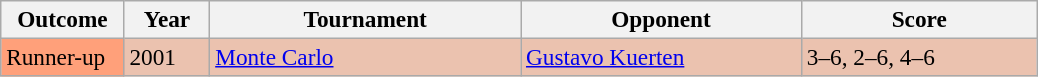<table class=wikitable style=font-size:97%>
<tr>
<th style="width:75px"><strong>Outcome</strong></th>
<th style="width:50px">Year</th>
<th style="width:200px">Tournament</th>
<th style="width:180px">Opponent</th>
<th style="width:150px">Score</th>
</tr>
<tr style="background:#ebc2af;">
<td style="background:#ffa07a;">Runner-up</td>
<td>2001</td>
<td><a href='#'>Monte Carlo</a></td>
<td> <a href='#'>Gustavo Kuerten</a></td>
<td>3–6, 2–6, 4–6</td>
</tr>
</table>
